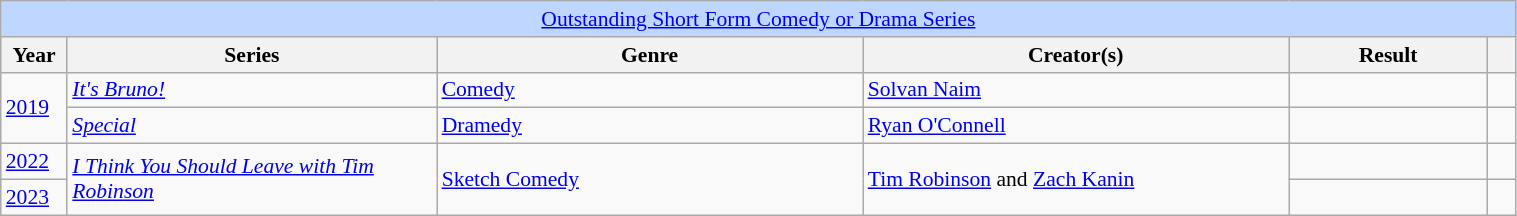<table class="wikitable plainrowheaders" style="font-size: 90%" width=80%>
<tr ---- bgcolor="#bfd7ff">
<td colspan=6 align=center><a href='#'>Outstanding Short Form Comedy or Drama Series</a></td>
</tr>
<tr ---- bgcolor="#bfd7ff">
<th scope="col" style="width:1%;">Year</th>
<th scope="col" style="width:13%;">Series</th>
<th scope="col" style="width:15%;">Genre</th>
<th scope="col" style="width:15%;">Creator(s)</th>
<th scope="col" style="width:7%;">Result</th>
<th scope="col" style="width:1%;"></th>
</tr>
<tr>
<td rowspan="2"><a href='#'>2019</a></td>
<td><em><a href='#'>It's Bruno!</a></em></td>
<td><a href='#'>Comedy</a></td>
<td><a href='#'>Solvan Naim</a></td>
<td></td>
<td></td>
</tr>
<tr>
<td><em><a href='#'>Special</a></em></td>
<td><a href='#'>Dramedy</a></td>
<td><a href='#'>Ryan O'Connell</a></td>
<td></td>
<td></td>
</tr>
<tr>
<td><a href='#'>2022</a></td>
<td rowspan="2"><em><a href='#'>I Think You Should Leave with Tim Robinson</a></em></td>
<td rowspan="2"><a href='#'>Sketch Comedy</a></td>
<td rowspan="2"><a href='#'>Tim Robinson</a> and <a href='#'>Zach Kanin</a></td>
<td></td>
<td></td>
</tr>
<tr>
<td><a href='#'>2023</a></td>
<td></td>
<td></td>
</tr>
</table>
